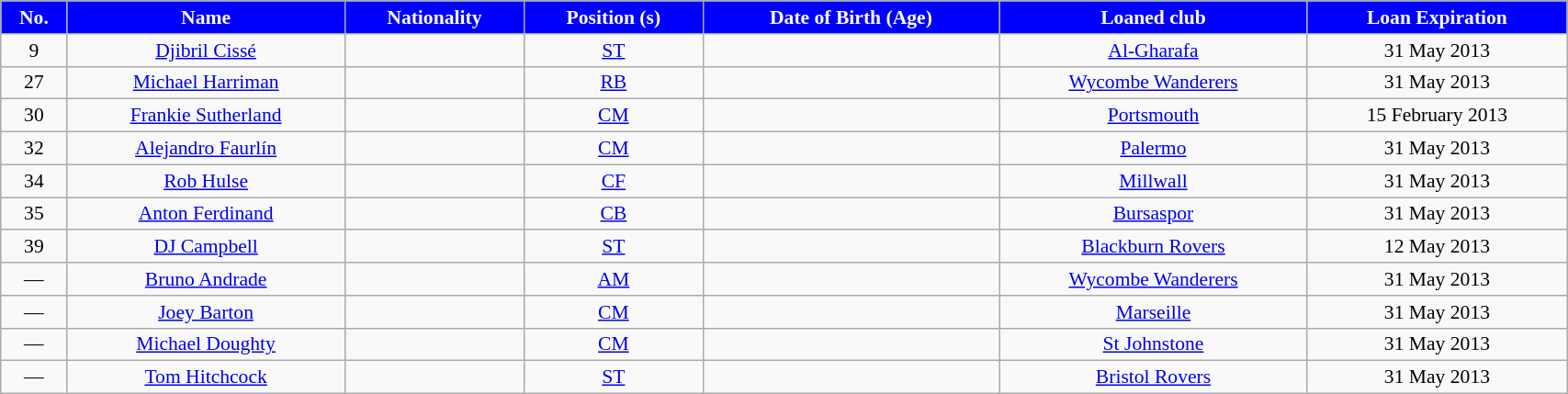<table class="wikitable" style="text-align:center; font-size:90%; width:90%;">
<tr>
<th style="background:#0000FF; color:white; text-align:center;">No.</th>
<th style="background:#0000FF; color:white; text-align:center;">Name</th>
<th style="background:#0000FF; color:white; text-align:center;">Nationality</th>
<th style="background:#0000FF; color:white; text-align:center;">Position (s)</th>
<th style="background:#0000FF; color:white; text-align:center;">Date of Birth (Age)</th>
<th style="background:#0000FF; color:white; text-align:center;">Loaned club</th>
<th style="background:#0000FF; color:white; text-align:center;">Loan Expiration</th>
</tr>
<tr>
<td>9</td>
<td><a href='#'>Djibril Cissé</a></td>
<td></td>
<td><a href='#'>ST</a></td>
<td></td>
<td> <a href='#'>Al-Gharafa</a></td>
<td>31 May 2013</td>
</tr>
<tr>
<td>27</td>
<td><a href='#'>Michael Harriman</a></td>
<td></td>
<td><a href='#'>RB</a></td>
<td></td>
<td> <a href='#'>Wycombe Wanderers</a></td>
<td>31 May 2013</td>
</tr>
<tr>
<td>30</td>
<td><a href='#'>Frankie Sutherland</a></td>
<td></td>
<td><a href='#'>CM</a></td>
<td></td>
<td> <a href='#'>Portsmouth</a></td>
<td>15 February 2013</td>
</tr>
<tr>
<td>32</td>
<td><a href='#'>Alejandro Faurlín</a></td>
<td></td>
<td><a href='#'>CM</a></td>
<td></td>
<td> <a href='#'>Palermo</a></td>
<td>31 May 2013</td>
</tr>
<tr>
<td>34</td>
<td><a href='#'>Rob Hulse</a></td>
<td></td>
<td><a href='#'>CF</a></td>
<td></td>
<td> <a href='#'>Millwall</a></td>
<td>31 May 2013</td>
</tr>
<tr>
<td>35</td>
<td><a href='#'>Anton Ferdinand</a></td>
<td></td>
<td><a href='#'>CB</a></td>
<td></td>
<td> <a href='#'>Bursaspor</a></td>
<td>31 May 2013</td>
</tr>
<tr>
<td>39</td>
<td><a href='#'>DJ Campbell</a></td>
<td></td>
<td><a href='#'>ST</a></td>
<td></td>
<td> <a href='#'>Blackburn Rovers</a></td>
<td>12 May 2013</td>
</tr>
<tr>
<td>—</td>
<td><a href='#'>Bruno Andrade</a></td>
<td></td>
<td><a href='#'>AM</a></td>
<td></td>
<td> <a href='#'>Wycombe Wanderers</a></td>
<td>31 May 2013</td>
</tr>
<tr>
<td>—</td>
<td><a href='#'>Joey Barton</a></td>
<td></td>
<td><a href='#'>CM</a></td>
<td></td>
<td> <a href='#'>Marseille</a></td>
<td>31 May 2013</td>
</tr>
<tr>
<td>—</td>
<td><a href='#'>Michael Doughty</a></td>
<td></td>
<td><a href='#'>CM</a></td>
<td></td>
<td> <a href='#'>St Johnstone</a></td>
<td>31 May 2013</td>
</tr>
<tr>
<td>—</td>
<td><a href='#'>Tom Hitchcock</a></td>
<td></td>
<td><a href='#'>ST</a></td>
<td></td>
<td> <a href='#'>Bristol Rovers</a></td>
<td>31 May 2013</td>
</tr>
</table>
